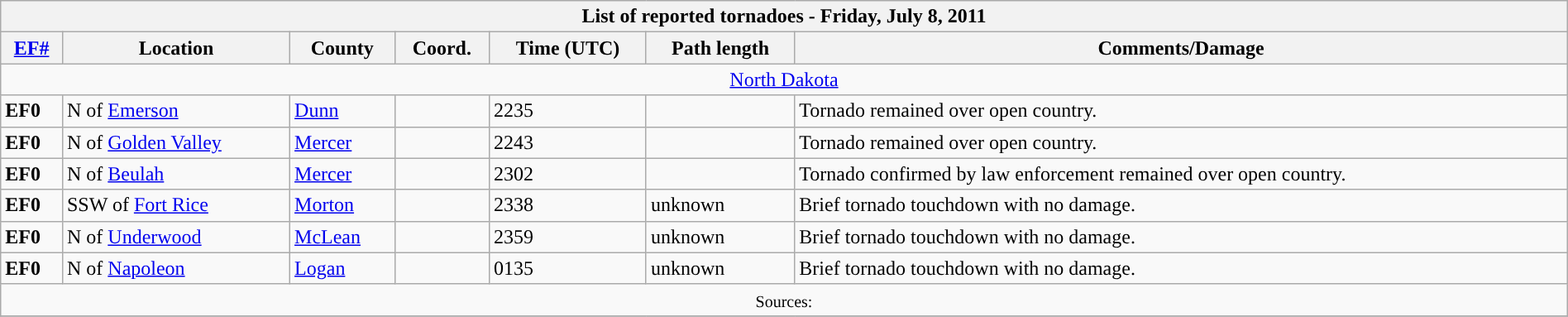<table class="wikitable collapsible" width="100%">
<tr>
<th colspan="7">List of reported tornadoes - Friday, July 8, 2011</th>
</tr>
<tr>
<th><a href='#'>EF#</a></th>
<th>Location</th>
<th>County</th>
<th>Coord.</th>
<th>Time (UTC)</th>
<th>Path length</th>
<th>Comments/Damage</th>
</tr>
<tr>
<td colspan="7" align=center><a href='#'>North Dakota</a></td>
</tr>
<tr>
<td><strong>EF0</strong></td>
<td>N of <a href='#'>Emerson</a></td>
<td><a href='#'>Dunn</a></td>
<td></td>
<td>2235</td>
<td></td>
<td>Tornado remained over open country.</td>
</tr>
<tr>
<td><strong>EF0</strong></td>
<td>N of <a href='#'>Golden Valley</a></td>
<td><a href='#'>Mercer</a></td>
<td></td>
<td>2243</td>
<td></td>
<td>Tornado remained over open country.</td>
</tr>
<tr>
<td><strong>EF0</strong></td>
<td>N of <a href='#'>Beulah</a></td>
<td><a href='#'>Mercer</a></td>
<td></td>
<td>2302</td>
<td></td>
<td>Tornado confirmed by law enforcement remained over open country.</td>
</tr>
<tr>
<td><strong>EF0</strong></td>
<td>SSW of <a href='#'>Fort Rice</a></td>
<td><a href='#'>Morton</a></td>
<td></td>
<td>2338</td>
<td>unknown</td>
<td>Brief tornado touchdown with no damage.</td>
</tr>
<tr>
<td><strong>EF0</strong></td>
<td>N of <a href='#'>Underwood</a></td>
<td><a href='#'>McLean</a></td>
<td></td>
<td>2359</td>
<td>unknown</td>
<td>Brief tornado touchdown with no damage.</td>
</tr>
<tr>
<td><strong>EF0</strong></td>
<td>N of <a href='#'>Napoleon</a></td>
<td><a href='#'>Logan</a></td>
<td></td>
<td>0135</td>
<td>unknown</td>
<td>Brief tornado touchdown with no damage.</td>
</tr>
<tr>
<td colspan="7" align=center><small>Sources: </small></td>
</tr>
<tr>
</tr>
</table>
